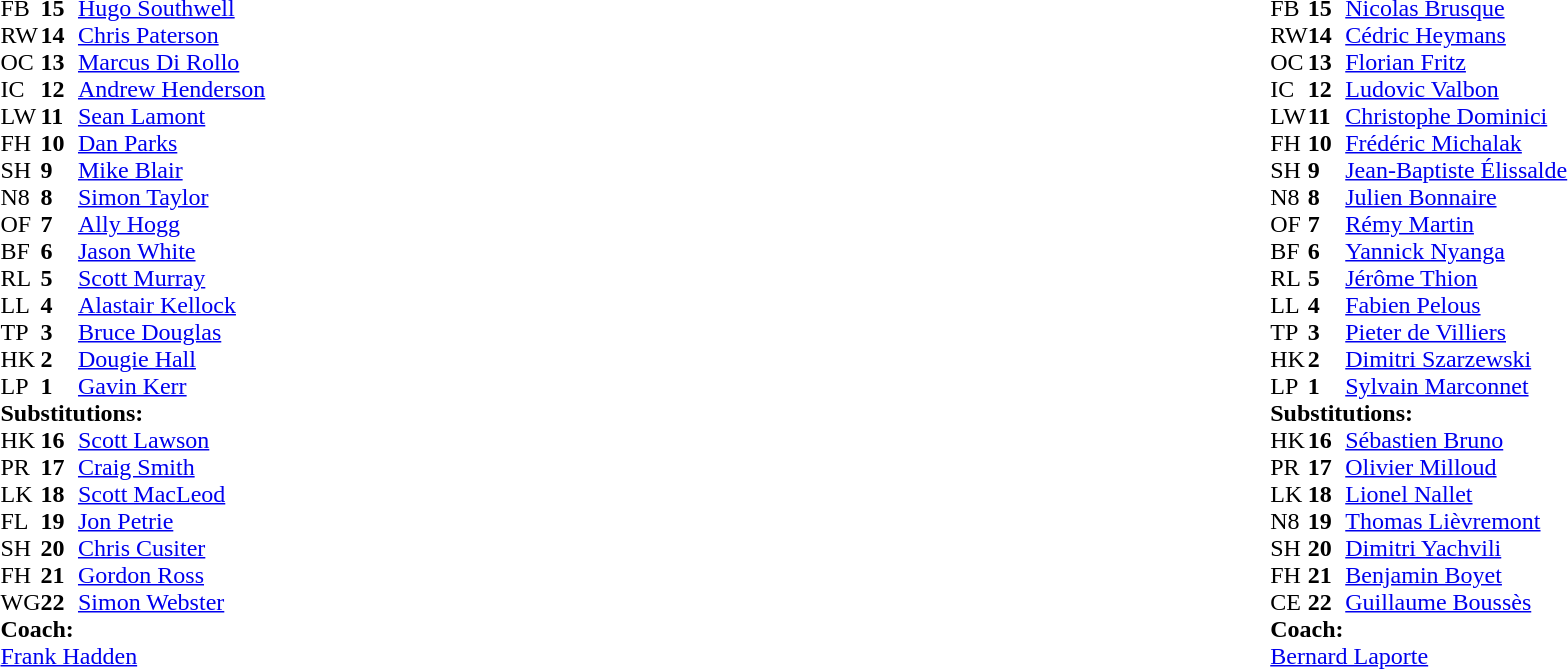<table width="100%">
<tr>
<td style="vertical-align:top" width="50%"><br><table cellspacing="0" cellpadding="0">
<tr>
<th width="25"></th>
<th width="25"></th>
</tr>
<tr>
<td>FB</td>
<td><strong>15</strong></td>
<td><a href='#'>Hugo Southwell</a></td>
</tr>
<tr>
<td>RW</td>
<td><strong>14</strong></td>
<td><a href='#'>Chris Paterson</a></td>
</tr>
<tr>
<td>OC</td>
<td><strong>13</strong></td>
<td><a href='#'>Marcus Di Rollo</a></td>
<td></td>
<td></td>
</tr>
<tr>
<td>IC</td>
<td><strong>12</strong></td>
<td><a href='#'>Andrew Henderson</a></td>
</tr>
<tr>
<td>LW</td>
<td><strong>11</strong></td>
<td><a href='#'>Sean Lamont</a></td>
</tr>
<tr>
<td>FH</td>
<td><strong>10</strong></td>
<td><a href='#'>Dan Parks</a></td>
<td></td>
<td></td>
</tr>
<tr>
<td>SH</td>
<td><strong>9</strong></td>
<td><a href='#'>Mike Blair</a></td>
<td></td>
<td></td>
</tr>
<tr>
<td>N8</td>
<td><strong>8</strong></td>
<td><a href='#'>Simon Taylor</a></td>
</tr>
<tr>
<td>OF</td>
<td><strong>7</strong></td>
<td><a href='#'>Ally Hogg</a></td>
</tr>
<tr>
<td>BF</td>
<td><strong>6</strong></td>
<td><a href='#'>Jason White</a></td>
<td></td>
<td></td>
</tr>
<tr>
<td>RL</td>
<td><strong>5</strong></td>
<td><a href='#'>Scott Murray</a></td>
</tr>
<tr>
<td>LL</td>
<td><strong>4</strong></td>
<td><a href='#'>Alastair Kellock</a></td>
<td></td>
<td></td>
</tr>
<tr>
<td>TP</td>
<td><strong>3</strong></td>
<td><a href='#'>Bruce Douglas</a></td>
<td></td>
<td></td>
</tr>
<tr>
<td>HK</td>
<td><strong>2</strong></td>
<td><a href='#'>Dougie Hall</a></td>
<td></td>
<td></td>
</tr>
<tr>
<td>LP</td>
<td><strong>1</strong></td>
<td><a href='#'>Gavin Kerr</a></td>
</tr>
<tr>
<td colspan="4"><strong>Substitutions:</strong></td>
</tr>
<tr>
<td>HK</td>
<td><strong>16</strong></td>
<td><a href='#'>Scott Lawson</a></td>
<td></td>
<td></td>
</tr>
<tr>
<td>PR</td>
<td><strong>17</strong></td>
<td><a href='#'>Craig Smith</a></td>
<td></td>
<td></td>
</tr>
<tr>
<td>LK</td>
<td><strong>18</strong></td>
<td><a href='#'>Scott MacLeod</a></td>
<td></td>
<td></td>
</tr>
<tr>
<td>FL</td>
<td><strong>19</strong></td>
<td><a href='#'>Jon Petrie</a></td>
<td></td>
<td></td>
</tr>
<tr>
<td>SH</td>
<td><strong>20</strong></td>
<td><a href='#'>Chris Cusiter</a></td>
<td></td>
<td></td>
</tr>
<tr>
<td>FH</td>
<td><strong>21</strong></td>
<td><a href='#'>Gordon Ross</a></td>
<td></td>
<td></td>
</tr>
<tr>
<td>WG</td>
<td><strong>22</strong></td>
<td><a href='#'>Simon Webster</a></td>
<td></td>
<td></td>
</tr>
<tr>
<td colspan="4"><strong>Coach:</strong></td>
</tr>
<tr>
<td colspan="4"><a href='#'>Frank Hadden</a></td>
</tr>
</table>
</td>
<td style="vertical-align:top"></td>
<td style="vertical-align:top" width="50%"><br><table cellspacing="0" cellpadding="0" align="center">
<tr>
<th width="25"></th>
<th width="25"></th>
</tr>
<tr>
<td>FB</td>
<td><strong>15</strong></td>
<td><a href='#'>Nicolas Brusque</a></td>
<td></td>
<td></td>
</tr>
<tr>
<td>RW</td>
<td><strong>14</strong></td>
<td><a href='#'>Cédric Heymans</a></td>
</tr>
<tr>
<td>OC</td>
<td><strong>13</strong></td>
<td><a href='#'>Florian Fritz</a></td>
</tr>
<tr>
<td>IC</td>
<td><strong>12</strong></td>
<td><a href='#'>Ludovic Valbon</a></td>
</tr>
<tr>
<td>LW</td>
<td><strong>11</strong></td>
<td><a href='#'>Christophe Dominici</a></td>
</tr>
<tr>
<td>FH</td>
<td><strong>10</strong></td>
<td><a href='#'>Frédéric Michalak</a></td>
</tr>
<tr>
<td>SH</td>
<td><strong>9</strong></td>
<td><a href='#'>Jean-Baptiste Élissalde</a></td>
<td></td>
<td></td>
</tr>
<tr>
<td>N8</td>
<td><strong>8</strong></td>
<td><a href='#'>Julien Bonnaire</a></td>
<td></td>
<td></td>
</tr>
<tr>
<td>OF</td>
<td><strong>7</strong></td>
<td><a href='#'>Rémy Martin</a></td>
</tr>
<tr>
<td>BF</td>
<td><strong>6</strong></td>
<td><a href='#'>Yannick Nyanga</a></td>
</tr>
<tr>
<td>RL</td>
<td><strong>5</strong></td>
<td><a href='#'>Jérôme Thion</a></td>
</tr>
<tr>
<td>LL</td>
<td><strong>4</strong></td>
<td><a href='#'>Fabien Pelous</a></td>
</tr>
<tr>
<td>TP</td>
<td><strong>3</strong></td>
<td><a href='#'>Pieter de Villiers</a></td>
<td></td>
<td></td>
</tr>
<tr>
<td>HK</td>
<td><strong>2</strong></td>
<td><a href='#'>Dimitri Szarzewski</a></td>
<td></td>
<td></td>
</tr>
<tr>
<td>LP</td>
<td><strong>1</strong></td>
<td><a href='#'>Sylvain Marconnet</a></td>
</tr>
<tr>
<td colspan="4"><strong>Substitutions:</strong></td>
</tr>
<tr>
<td>HK</td>
<td><strong>16</strong></td>
<td><a href='#'>Sébastien Bruno</a></td>
<td></td>
<td></td>
</tr>
<tr>
<td>PR</td>
<td><strong>17</strong></td>
<td><a href='#'>Olivier Milloud</a></td>
<td></td>
<td></td>
</tr>
<tr>
<td>LK</td>
<td><strong>18</strong></td>
<td><a href='#'>Lionel Nallet</a></td>
</tr>
<tr>
<td>N8</td>
<td><strong>19</strong></td>
<td><a href='#'>Thomas Lièvremont</a></td>
<td></td>
<td></td>
</tr>
<tr>
<td>SH</td>
<td><strong>20</strong></td>
<td><a href='#'>Dimitri Yachvili</a></td>
<td></td>
<td></td>
</tr>
<tr>
<td>FH</td>
<td><strong>21</strong></td>
<td><a href='#'>Benjamin Boyet</a></td>
</tr>
<tr>
<td>CE</td>
<td><strong>22</strong></td>
<td><a href='#'>Guillaume Boussès</a></td>
<td></td>
<td></td>
</tr>
<tr>
<td colspan="4"><strong>Coach:</strong></td>
</tr>
<tr>
<td colspan="4"><a href='#'>Bernard Laporte</a></td>
</tr>
</table>
</td>
</tr>
</table>
